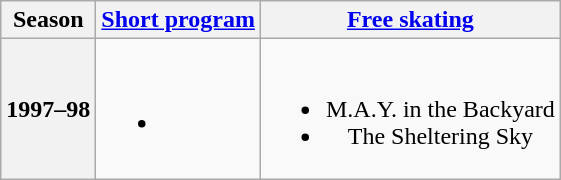<table class=wikitable style=text-align:center>
<tr>
<th>Season</th>
<th><a href='#'>Short program</a></th>
<th><a href='#'>Free skating</a></th>
</tr>
<tr>
<th>1997–98 <br> </th>
<td><br><ul><li></li></ul></td>
<td><br><ul><li>M.A.Y. in the Backyard <br></li><li>The Sheltering Sky <br></li></ul></td>
</tr>
</table>
